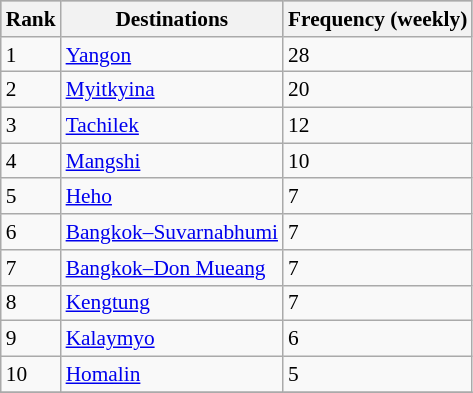<table class="wikitable sortable" style="font-size:89%; align=center;">
<tr style="background:darkgrey;">
<th>Rank</th>
<th>Destinations</th>
<th>Frequency (weekly)</th>
</tr>
<tr>
<td>1</td>
<td> <a href='#'>Yangon</a></td>
<td>28</td>
</tr>
<tr>
<td>2</td>
<td> <a href='#'>Myitkyina</a></td>
<td>20</td>
</tr>
<tr>
<td>3</td>
<td> <a href='#'>Tachilek</a></td>
<td>12</td>
</tr>
<tr>
<td>4</td>
<td> <a href='#'>Mangshi</a></td>
<td>10</td>
</tr>
<tr>
<td>5</td>
<td> <a href='#'>Heho</a></td>
<td>7</td>
</tr>
<tr>
<td>6</td>
<td> <a href='#'>Bangkok–Suvarnabhumi</a></td>
<td>7</td>
</tr>
<tr>
<td>7</td>
<td> <a href='#'>Bangkok–Don Mueang</a></td>
<td>7</td>
</tr>
<tr>
<td>8</td>
<td> <a href='#'>Kengtung</a></td>
<td>7</td>
</tr>
<tr>
<td>9</td>
<td> <a href='#'>Kalaymyo</a></td>
<td>6</td>
</tr>
<tr>
<td>10</td>
<td> <a href='#'>Homalin</a></td>
<td>5</td>
</tr>
<tr>
</tr>
</table>
